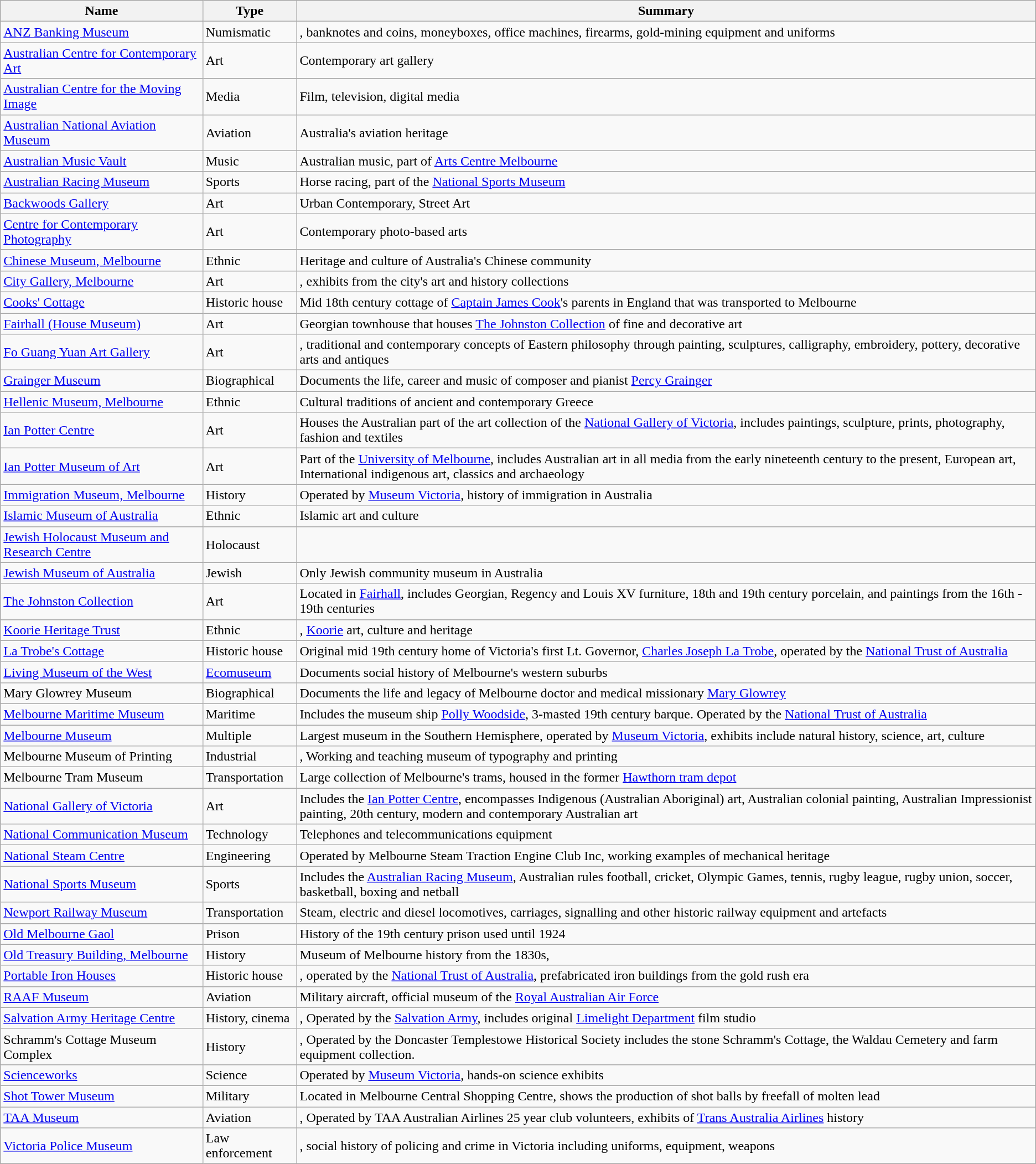<table class="wikitable sortable">
<tr>
<th>Name</th>
<th>Type</th>
<th>Summary</th>
</tr>
<tr>
<td><a href='#'>ANZ Banking Museum</a></td>
<td>Numismatic</td>
<td>, banknotes and coins, moneyboxes, office machines, firearms, gold-mining equipment and uniforms</td>
</tr>
<tr>
<td><a href='#'>Australian Centre for Contemporary Art</a></td>
<td>Art</td>
<td>Contemporary art gallery</td>
</tr>
<tr>
<td><a href='#'>Australian Centre for the Moving Image</a></td>
<td>Media</td>
<td>Film, television, digital media</td>
</tr>
<tr>
<td><a href='#'>Australian National Aviation Museum</a></td>
<td>Aviation</td>
<td>Australia's aviation heritage</td>
</tr>
<tr>
<td><a href='#'>Australian Music Vault</a></td>
<td>Music</td>
<td>Australian music, part of <a href='#'>Arts Centre Melbourne</a></td>
</tr>
<tr>
<td><a href='#'>Australian Racing Museum</a></td>
<td>Sports</td>
<td>Horse racing, part of the <a href='#'>National Sports Museum</a></td>
</tr>
<tr>
<td><a href='#'>Backwoods Gallery</a></td>
<td>Art</td>
<td>Urban Contemporary, Street Art</td>
</tr>
<tr>
<td><a href='#'>Centre for Contemporary Photography</a></td>
<td>Art</td>
<td>Contemporary photo-based arts</td>
</tr>
<tr>
<td><a href='#'>Chinese Museum, Melbourne</a></td>
<td>Ethnic</td>
<td>Heritage and culture of Australia's Chinese community</td>
</tr>
<tr>
<td><a href='#'>City Gallery, Melbourne</a></td>
<td>Art</td>
<td>, exhibits from the city's art and history collections</td>
</tr>
<tr>
<td><a href='#'>Cooks' Cottage</a></td>
<td>Historic house</td>
<td>Mid 18th century cottage of <a href='#'>Captain James Cook</a>'s parents in England that was transported to Melbourne</td>
</tr>
<tr>
<td><a href='#'>Fairhall (House Museum)</a></td>
<td>Art</td>
<td>Georgian townhouse that houses <a href='#'>The Johnston Collection</a> of fine and decorative art</td>
</tr>
<tr>
<td><a href='#'>Fo Guang Yuan Art Gallery</a></td>
<td>Art</td>
<td>, traditional and contemporary concepts of Eastern philosophy through painting, sculptures, calligraphy, embroidery, pottery, decorative arts and antiques</td>
</tr>
<tr>
<td><a href='#'>Grainger Museum</a></td>
<td>Biographical</td>
<td>Documents the life, career and music of composer and pianist <a href='#'>Percy Grainger</a></td>
</tr>
<tr>
<td><a href='#'>Hellenic Museum, Melbourne</a></td>
<td>Ethnic</td>
<td>Cultural traditions of ancient and contemporary Greece</td>
</tr>
<tr>
<td><a href='#'>Ian Potter Centre</a></td>
<td>Art</td>
<td>Houses the Australian part of the art collection of the <a href='#'>National Gallery of Victoria</a>, includes paintings, sculpture, prints, photography, fashion and textiles</td>
</tr>
<tr>
<td><a href='#'>Ian Potter Museum of Art</a></td>
<td>Art</td>
<td>Part of the <a href='#'>University of Melbourne</a>, includes Australian art in all media from the early nineteenth century to the present, European art, International indigenous art, classics and archaeology</td>
</tr>
<tr>
<td><a href='#'>Immigration Museum, Melbourne</a></td>
<td>History</td>
<td>Operated by <a href='#'>Museum Victoria</a>, history of immigration in Australia</td>
</tr>
<tr>
<td><a href='#'>Islamic Museum of Australia</a></td>
<td>Ethnic</td>
<td>Islamic art and culture</td>
</tr>
<tr>
<td><a href='#'>Jewish Holocaust Museum and Research Centre</a></td>
<td>Holocaust</td>
<td></td>
</tr>
<tr>
<td><a href='#'>Jewish Museum of Australia</a></td>
<td>Jewish</td>
<td>Only Jewish community museum in Australia</td>
</tr>
<tr>
<td><a href='#'>The Johnston Collection</a></td>
<td>Art</td>
<td>Located in <a href='#'>Fairhall</a>, includes Georgian, Regency and Louis XV furniture, 18th and 19th century porcelain, and paintings from the 16th - 19th centuries</td>
</tr>
<tr>
<td><a href='#'>Koorie Heritage Trust</a></td>
<td>Ethnic</td>
<td>, <a href='#'>Koorie</a> art, culture and heritage</td>
</tr>
<tr>
<td><a href='#'>La Trobe's Cottage</a></td>
<td>Historic house</td>
<td>Original mid 19th century home of Victoria's first Lt. Governor, <a href='#'>Charles Joseph La Trobe</a>, operated by the <a href='#'>National Trust of Australia</a></td>
</tr>
<tr>
<td><a href='#'>Living Museum of the West</a></td>
<td><a href='#'>Ecomuseum</a></td>
<td>Documents social history of Melbourne's western suburbs</td>
</tr>
<tr>
<td>Mary Glowrey Museum</td>
<td>Biographical</td>
<td> Documents the life and legacy of Melbourne doctor and medical missionary <a href='#'>Mary Glowrey</a></td>
</tr>
<tr>
<td><a href='#'>Melbourne Maritime Museum</a></td>
<td>Maritime</td>
<td>Includes the museum ship <a href='#'>Polly Woodside</a>, 3-masted 19th century barque. Operated by the <a href='#'>National Trust of Australia</a></td>
</tr>
<tr>
<td><a href='#'>Melbourne Museum</a></td>
<td>Multiple</td>
<td>Largest museum in the Southern Hemisphere, operated by <a href='#'>Museum Victoria</a>, exhibits include natural history, science, art, culture</td>
</tr>
<tr>
<td>Melbourne Museum of Printing</td>
<td>Industrial</td>
<td>, Working and teaching museum of typography and printing</td>
</tr>
<tr>
<td>Melbourne Tram Museum</td>
<td>Transportation</td>
<td>Large collection of Melbourne's trams, housed in the former <a href='#'>Hawthorn tram depot</a></td>
</tr>
<tr>
<td><a href='#'>National Gallery of Victoria</a></td>
<td>Art</td>
<td>Includes the <a href='#'>Ian Potter Centre</a>, encompasses Indigenous (Australian Aboriginal) art, Australian colonial painting, Australian Impressionist painting, 20th century, modern and contemporary Australian art</td>
</tr>
<tr>
<td><a href='#'>National Communication Museum</a></td>
<td>Technology</td>
<td>Telephones and telecommunications equipment</td>
</tr>
<tr>
<td><a href='#'>National Steam Centre</a></td>
<td>Engineering</td>
<td> Operated by Melbourne Steam Traction Engine Club Inc, working examples of mechanical heritage</td>
</tr>
<tr>
<td><a href='#'>National Sports Museum</a></td>
<td>Sports</td>
<td>Includes the <a href='#'>Australian Racing Museum</a>, Australian rules football, cricket, Olympic Games, tennis, rugby league, rugby union, soccer, basketball, boxing and netball</td>
</tr>
<tr>
<td><a href='#'>Newport Railway Museum</a></td>
<td>Transportation</td>
<td>Steam, electric and diesel locomotives, carriages, signalling and other historic railway equipment and artefacts</td>
</tr>
<tr>
<td><a href='#'>Old Melbourne Gaol</a></td>
<td>Prison</td>
<td>History of the 19th century prison used until 1924</td>
</tr>
<tr>
<td><a href='#'>Old Treasury Building, Melbourne</a></td>
<td>History</td>
<td>Museum of Melbourne history from the 1830s,</td>
</tr>
<tr>
<td><a href='#'>Portable Iron Houses</a></td>
<td>Historic house</td>
<td>, operated by the <a href='#'>National Trust of Australia</a>, prefabricated iron buildings from the gold rush era</td>
</tr>
<tr>
<td><a href='#'>RAAF Museum</a></td>
<td>Aviation</td>
<td>Military aircraft, official museum of the <a href='#'>Royal Australian Air Force</a></td>
</tr>
<tr>
<td><a href='#'>Salvation Army Heritage Centre</a></td>
<td>History, cinema</td>
<td>,  Operated by the <a href='#'>Salvation Army</a>, includes original <a href='#'>Limelight Department</a> film studio</td>
</tr>
<tr>
<td>Schramm's Cottage Museum Complex</td>
<td>History</td>
<td>,  Operated by the Doncaster Templestowe Historical Society includes the  stone Schramm's Cottage, the  Waldau Cemetery and farm equipment collection.</td>
</tr>
<tr>
<td><a href='#'>Scienceworks</a></td>
<td>Science</td>
<td>Operated by <a href='#'>Museum Victoria</a>, hands-on science exhibits</td>
</tr>
<tr>
<td><a href='#'>Shot Tower Museum</a></td>
<td>Military</td>
<td>Located in Melbourne Central Shopping Centre, shows the production of shot balls by freefall of molten lead</td>
</tr>
<tr>
<td><a href='#'>TAA Museum</a></td>
<td>Aviation</td>
<td>, Operated by TAA Australian Airlines 25 year club volunteers, exhibits of <a href='#'>Trans Australia Airlines</a> history</td>
</tr>
<tr>
<td><a href='#'>Victoria Police Museum</a></td>
<td>Law enforcement</td>
<td>, social history of policing and crime in Victoria including uniforms, equipment, weapons</td>
</tr>
</table>
